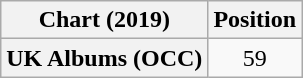<table class="wikitable plainrowheaders" style="text-align:center">
<tr>
<th scope="col">Chart (2019)</th>
<th scope="col">Position</th>
</tr>
<tr>
<th scope="row">UK Albums (OCC)</th>
<td>59</td>
</tr>
</table>
